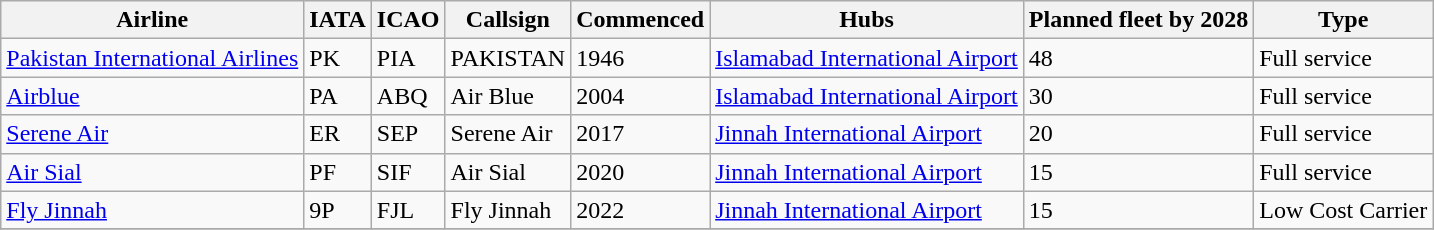<table class="wikitable sortable">
<tr>
<th>Airline</th>
<th>IATA</th>
<th>ICAO</th>
<th>Callsign</th>
<th>Commenced</th>
<th>Hubs</th>
<th>Planned fleet by 2028</th>
<th>Type</th>
</tr>
<tr>
<td><a href='#'>Pakistan International Airlines</a></td>
<td>PK</td>
<td>PIA</td>
<td>PAKISTAN</td>
<td>1946</td>
<td><a href='#'>Islamabad International Airport</a></td>
<td>48</td>
<td>Full service</td>
</tr>
<tr>
<td><a href='#'>Airblue</a></td>
<td>PA</td>
<td>ABQ</td>
<td>Air Blue</td>
<td>2004</td>
<td><a href='#'>Islamabad International Airport</a></td>
<td>30</td>
<td>Full service</td>
</tr>
<tr>
<td><a href='#'>Serene Air</a></td>
<td>ER</td>
<td>SEP</td>
<td>Serene Air</td>
<td>2017</td>
<td><a href='#'>Jinnah International Airport</a></td>
<td>20</td>
<td>Full service</td>
</tr>
<tr>
<td><a href='#'>Air Sial</a></td>
<td>PF</td>
<td>SIF</td>
<td>Air Sial</td>
<td>2020</td>
<td><a href='#'>Jinnah International Airport</a></td>
<td>15</td>
<td>Full service</td>
</tr>
<tr>
<td><a href='#'>Fly Jinnah</a></td>
<td>9P</td>
<td>FJL</td>
<td>Fly Jinnah</td>
<td>2022</td>
<td><a href='#'>Jinnah International Airport</a></td>
<td>15</td>
<td>Low Cost Carrier</td>
</tr>
<tr>
</tr>
</table>
